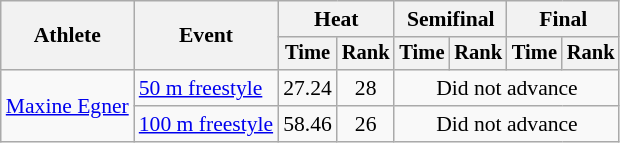<table class=wikitable style="font-size:90%; text-align:center">
<tr>
<th rowspan=2>Athlete</th>
<th rowspan=2>Event</th>
<th colspan=2>Heat</th>
<th colspan=2>Semifinal</th>
<th colspan=2>Final</th>
</tr>
<tr style=font-size:95%>
<th>Time</th>
<th>Rank</th>
<th>Time</th>
<th>Rank</th>
<th>Time</th>
<th>Rank</th>
</tr>
<tr>
<td align=left rowspan=2><a href='#'>Maxine Egner</a></td>
<td align=left><a href='#'>50 m freestyle</a></td>
<td>27.24</td>
<td>28</td>
<td colspan=4>Did not advance</td>
</tr>
<tr>
<td align=left><a href='#'>100 m freestyle</a></td>
<td>58.46</td>
<td>26</td>
<td colspan="4">Did not advance</td>
</tr>
</table>
